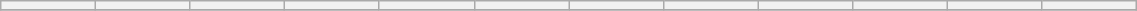<table class="wikitable" style="font-size:85%;" width="60%">
<tr>
<th></th>
<th></th>
<th></th>
<th></th>
<th></th>
<th></th>
<th></th>
<th></th>
<th></th>
<th></th>
<th></th>
<th></th>
</tr>
<tr>
</tr>
</table>
